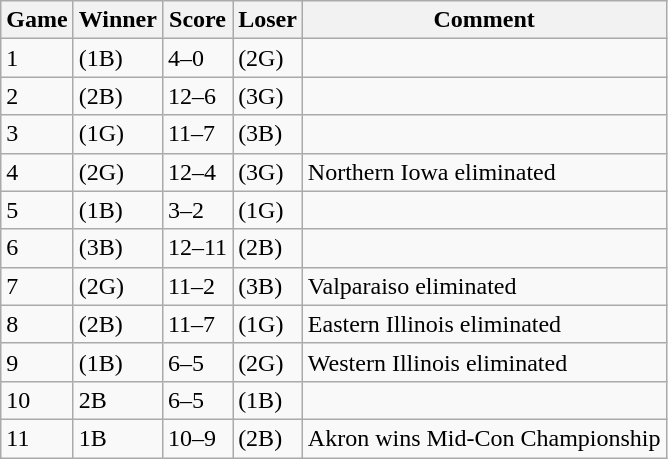<table class=wikitable>
<tr>
<th>Game</th>
<th>Winner</th>
<th>Score</th>
<th>Loser</th>
<th>Comment</th>
</tr>
<tr>
<td>1</td>
<td>(1B) </td>
<td>4–0</td>
<td>(2G) </td>
<td></td>
</tr>
<tr>
<td>2</td>
<td>(2B) </td>
<td>12–6</td>
<td>(3G) </td>
<td></td>
</tr>
<tr>
<td>3</td>
<td>(1G) </td>
<td>11–7</td>
<td>(3B) </td>
<td></td>
</tr>
<tr>
<td>4</td>
<td>(2G) </td>
<td>12–4</td>
<td>(3G) </td>
<td>Northern Iowa eliminated</td>
</tr>
<tr>
<td>5</td>
<td>(1B) </td>
<td>3–2</td>
<td>(1G) </td>
<td></td>
</tr>
<tr>
<td>6</td>
<td>(3B) </td>
<td>12–11</td>
<td>(2B) </td>
<td></td>
</tr>
<tr>
<td>7</td>
<td>(2G) </td>
<td>11–2</td>
<td>(3B) </td>
<td>Valparaiso eliminated</td>
</tr>
<tr>
<td>8</td>
<td>(2B) </td>
<td>11–7</td>
<td>(1G) </td>
<td>Eastern Illinois eliminated</td>
</tr>
<tr>
<td>9</td>
<td>(1B) </td>
<td>6–5</td>
<td>(2G) </td>
<td>Western Illinois eliminated</td>
</tr>
<tr>
<td>10</td>
<td>2B </td>
<td>6–5</td>
<td>(1B) </td>
<td></td>
</tr>
<tr>
<td>11</td>
<td>1B </td>
<td>10–9</td>
<td>(2B) </td>
<td>Akron wins Mid-Con Championship</td>
</tr>
</table>
